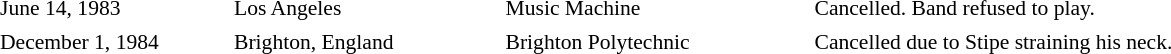<table cellpadding="2" style="border: 0px solid darkgray; font-size:90%">
<tr>
<th width="150"></th>
<th width="175"></th>
<th width="200"></th>
<th width="450"></th>
</tr>
<tr border="0">
<td>June 14, 1983</td>
<td>Los Angeles</td>
<td>Music Machine</td>
<td>Cancelled. Band refused to play.</td>
</tr>
<tr>
<td>December 1, 1984</td>
<td>Brighton, England</td>
<td>Brighton Polytechnic</td>
<td>Cancelled due to Stipe straining his neck.</td>
</tr>
<tr>
</tr>
</table>
